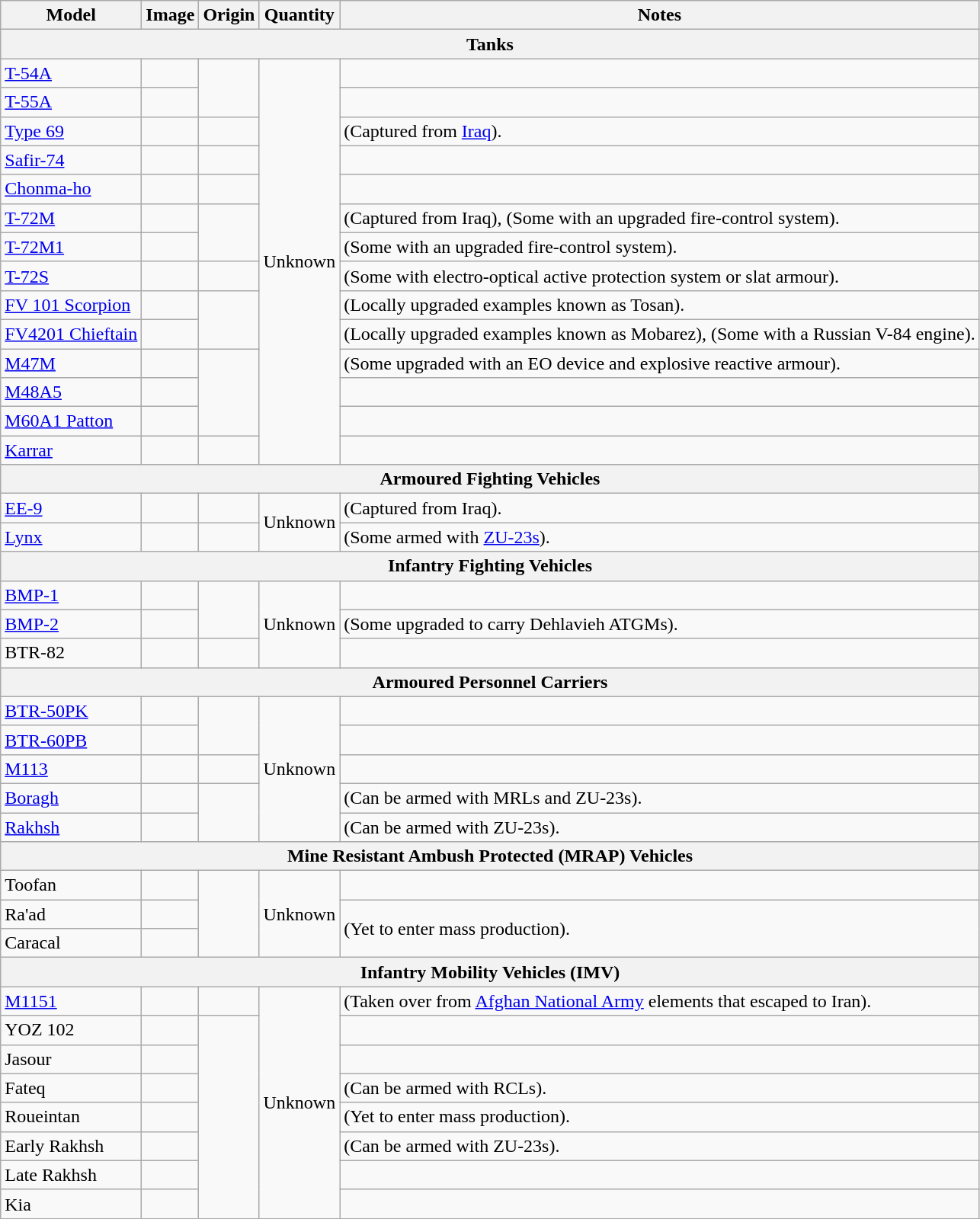<table class="wikitable">
<tr>
<th>Model</th>
<th>Image</th>
<th>Origin</th>
<th>Quantity</th>
<th>Notes</th>
</tr>
<tr>
<th colspan="5">Tanks</th>
</tr>
<tr>
<td><a href='#'>T-54A</a></td>
<td></td>
<td rowspan="2"></td>
<td rowspan="14">Unknown</td>
<td></td>
</tr>
<tr>
<td><a href='#'>T-55A</a></td>
<td></td>
<td></td>
</tr>
<tr>
<td><a href='#'>Type 69</a></td>
<td></td>
<td></td>
<td>(Captured from <a href='#'>Iraq</a>).</td>
</tr>
<tr>
<td><a href='#'>Safir-74</a></td>
<td></td>
<td></td>
<td></td>
</tr>
<tr>
<td><a href='#'>Chonma-ho</a></td>
<td></td>
<td></td>
<td></td>
</tr>
<tr>
<td><a href='#'>T-72M</a></td>
<td></td>
<td rowspan="2"></td>
<td>(Captured from Iraq), (Some with an upgraded fire-control system).</td>
</tr>
<tr>
<td><a href='#'>T-72M1</a></td>
<td></td>
<td>(Some with an upgraded fire-control system).</td>
</tr>
<tr>
<td><a href='#'>T-72S</a></td>
<td></td>
<td></td>
<td>(Some with electro-optical active protection system or slat armour).</td>
</tr>
<tr>
<td><a href='#'>FV 101 Scorpion</a></td>
<td></td>
<td rowspan="2"></td>
<td>(Locally upgraded examples known as Tosan).</td>
</tr>
<tr>
<td><a href='#'>FV4201 Chieftain</a></td>
<td></td>
<td>(Locally upgraded examples known as Mobarez), (Some with a Russian V-84 engine).</td>
</tr>
<tr>
<td><a href='#'>M47M</a></td>
<td></td>
<td rowspan="3"></td>
<td>(Some upgraded with an EO device and explosive reactive armour).</td>
</tr>
<tr>
<td><a href='#'>M48A5</a></td>
<td></td>
<td></td>
</tr>
<tr>
<td><a href='#'>M60A1 Patton</a></td>
<td></td>
<td></td>
</tr>
<tr>
<td><a href='#'>Karrar</a></td>
<td></td>
<td></td>
<td></td>
</tr>
<tr>
<th colspan="5">Armoured Fighting Vehicles</th>
</tr>
<tr>
<td><a href='#'>EE-9</a></td>
<td></td>
<td></td>
<td rowspan="2">Unknown</td>
<td>(Captured from Iraq).</td>
</tr>
<tr>
<td><a href='#'>Lynx</a></td>
<td></td>
<td></td>
<td>(Some armed with <a href='#'>ZU-23s</a>).</td>
</tr>
<tr>
<th colspan="5">Infantry Fighting Vehicles</th>
</tr>
<tr>
<td><a href='#'>BMP-1</a></td>
<td></td>
<td rowspan="2"></td>
<td rowspan="3">Unknown</td>
<td></td>
</tr>
<tr>
<td><a href='#'>BMP-2</a></td>
<td></td>
<td>(Some upgraded to carry Dehlavieh ATGMs).</td>
</tr>
<tr>
<td>BTR-82</td>
<td></td>
<td></td>
<td></td>
</tr>
<tr>
<th colspan="5">Armoured Personnel Carriers</th>
</tr>
<tr>
<td><a href='#'>BTR-50PK</a></td>
<td></td>
<td rowspan="2"></td>
<td rowspan="5">Unknown</td>
<td></td>
</tr>
<tr>
<td><a href='#'>BTR-60PB</a></td>
<td></td>
<td></td>
</tr>
<tr>
<td><a href='#'>M113</a></td>
<td></td>
<td></td>
<td></td>
</tr>
<tr>
<td><a href='#'>Boragh</a></td>
<td></td>
<td rowspan="2"></td>
<td>(Can be armed with MRLs and ZU-23s).</td>
</tr>
<tr>
<td><a href='#'>Rakhsh</a></td>
<td></td>
<td>(Can be armed with ZU-23s).</td>
</tr>
<tr>
<th colspan="5">Mine Resistant Ambush Protected (MRAP) Vehicles</th>
</tr>
<tr>
<td>Toofan</td>
<td></td>
<td rowspan="3"></td>
<td rowspan="3">Unknown</td>
<td></td>
</tr>
<tr>
<td>Ra'ad</td>
<td></td>
<td rowspan="2">(Yet to enter mass production).</td>
</tr>
<tr>
<td>Caracal</td>
<td></td>
</tr>
<tr>
<th colspan="5">Infantry Mobility Vehicles (IMV)</th>
</tr>
<tr>
<td><a href='#'>M1151</a></td>
<td></td>
<td></td>
<td rowspan="8">Unknown</td>
<td>(Taken over from <a href='#'>Afghan National Army</a> elements that escaped to Iran).</td>
</tr>
<tr>
<td>YOZ 102</td>
<td></td>
<td rowspan="7"></td>
<td></td>
</tr>
<tr>
<td>Jasour</td>
<td></td>
<td></td>
</tr>
<tr>
<td>Fateq</td>
<td></td>
<td>(Can be armed with RCLs).</td>
</tr>
<tr>
<td>Roueintan</td>
<td></td>
<td>(Yet to enter mass production).</td>
</tr>
<tr>
<td>Early Rakhsh</td>
<td></td>
<td>(Can be armed with ZU-23s).</td>
</tr>
<tr>
<td>Late Rakhsh</td>
<td></td>
<td></td>
</tr>
<tr>
<td>Kia</td>
<td></td>
<td></td>
</tr>
</table>
